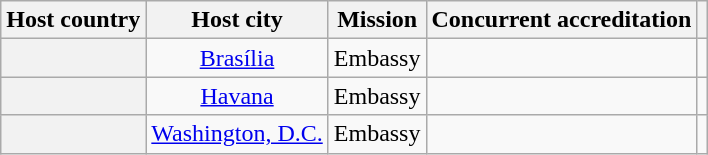<table class="wikitable plainrowheaders" style="text-align:center;">
<tr>
<th scope="col">Host country</th>
<th scope="col">Host city</th>
<th scope="col">Mission</th>
<th scope="col">Concurrent accreditation</th>
<th scope="col"></th>
</tr>
<tr>
<th scope="row"></th>
<td><a href='#'>Brasília</a></td>
<td>Embassy</td>
<td></td>
<td></td>
</tr>
<tr>
<th scope="row"></th>
<td><a href='#'>Havana</a></td>
<td>Embassy</td>
<td></td>
<td></td>
</tr>
<tr>
<th scope="row"></th>
<td><a href='#'>Washington, D.C.</a></td>
<td>Embassy</td>
<td></td>
<td></td>
</tr>
</table>
